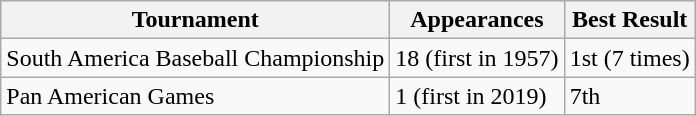<table class="wikitable">
<tr>
<th>Tournament</th>
<th>Appearances</th>
<th>Best Result</th>
</tr>
<tr>
<td>South America Baseball Championship</td>
<td>18 (first in 1957)</td>
<td>1st (7 times)</td>
</tr>
<tr>
<td>Pan American Games</td>
<td>1 (first in 2019)</td>
<td>7th</td>
</tr>
</table>
